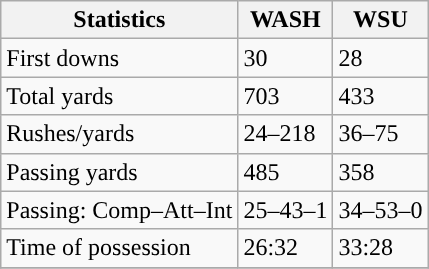<table class="wikitable" style="float: left;">
<tr>
<th>Statistics</th>
<th>WASH</th>
<th>WSU</th>
</tr>
<tr>
<td>First downs</td>
<td>30</td>
<td>28</td>
</tr>
<tr>
<td>Total yards</td>
<td>703</td>
<td>433</td>
</tr>
<tr>
<td>Rushes/yards</td>
<td>24–218</td>
<td>36–75</td>
</tr>
<tr>
<td>Passing yards</td>
<td>485</td>
<td>358</td>
</tr>
<tr>
<td>Passing: Comp–Att–Int</td>
<td>25–43–1</td>
<td>34–53–0</td>
</tr>
<tr>
<td>Time of possession</td>
<td>26:32</td>
<td>33:28</td>
</tr>
<tr>
</tr>
</table>
